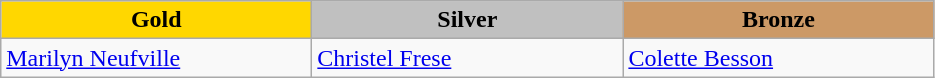<table class="wikitable" style="text-align:left">
<tr align="center">
<td width=200 bgcolor=gold><strong>Gold</strong></td>
<td width=200 bgcolor=silver><strong>Silver</strong></td>
<td width=200 bgcolor=CC9966><strong>Bronze</strong></td>
</tr>
<tr>
<td><a href='#'>Marilyn Neufville</a><br><em></em></td>
<td><a href='#'>Christel Frese</a><br><em></em></td>
<td><a href='#'>Colette Besson</a><br><em></em></td>
</tr>
</table>
